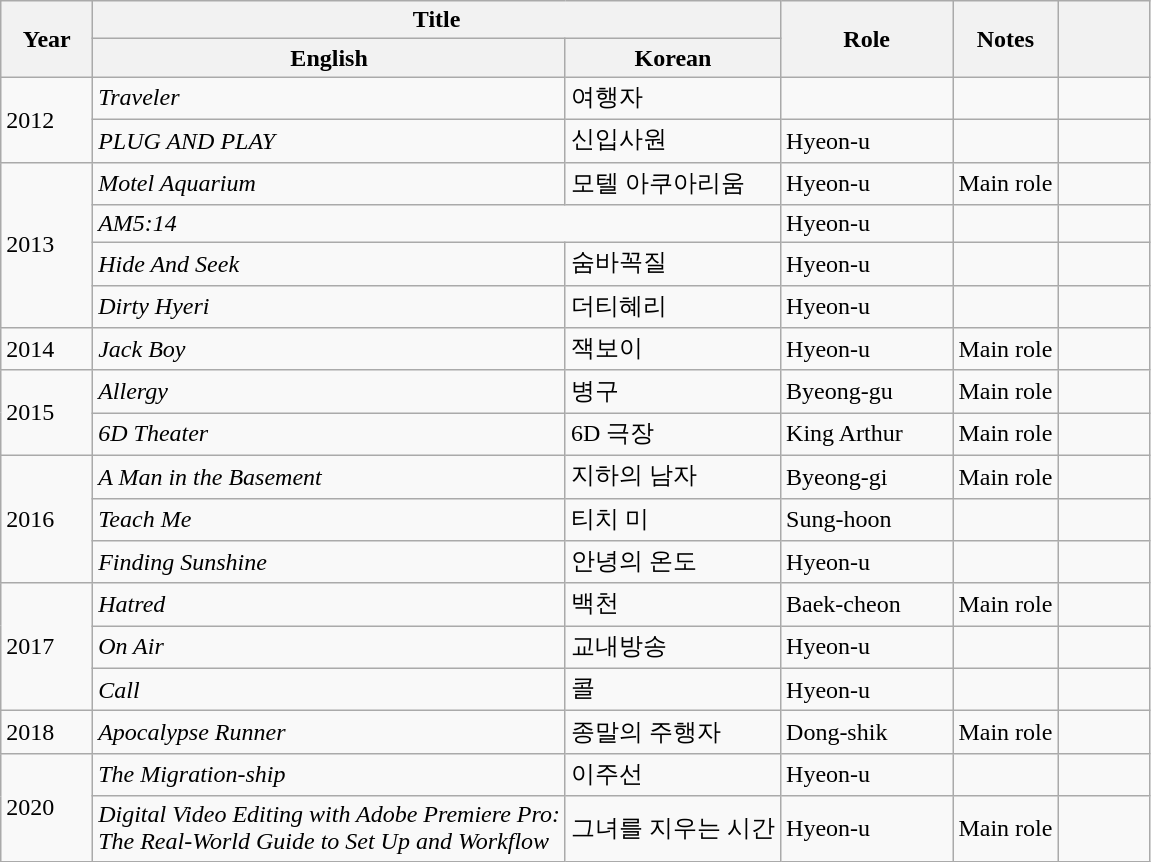<table class="wikitable sortable">
<tr>
<th rowspan="2" width="8%">Year</th>
<th colspan="2">Title</th>
<th rowspan="2" width="15%">Role</th>
<th rowspan="2">Notes</th>
<th rowspan="2" width="8%" class="unsortable"></th>
</tr>
<tr>
<th>English</th>
<th>Korean</th>
</tr>
<tr>
<td rowspan="2">2012</td>
<td><em>Traveler</em></td>
<td>여행자</td>
<td></td>
<td></td>
<td></td>
</tr>
<tr>
<td><em>PLUG AND PLAY</em></td>
<td>신입사원</td>
<td>Hyeon-u</td>
<td></td>
<td></td>
</tr>
<tr>
<td rowspan="4">2013</td>
<td><em>Motel Aquarium</em></td>
<td>모텔 아쿠아리움</td>
<td>Hyeon-u</td>
<td>Main role</td>
<td></td>
</tr>
<tr>
<td colspan="2"><em>AM5:14</em></td>
<td>Hyeon-u</td>
<td></td>
<td></td>
</tr>
<tr>
<td><em>Hide And Seek</em></td>
<td>숨바꼭질</td>
<td>Hyeon-u</td>
<td></td>
<td></td>
</tr>
<tr>
<td><em>Dirty Hyeri</em></td>
<td>더티혜리</td>
<td>Hyeon-u</td>
<td></td>
<td></td>
</tr>
<tr>
<td>2014</td>
<td><em>Jack Boy</em></td>
<td>잭보이</td>
<td>Hyeon-u</td>
<td>Main role</td>
<td></td>
</tr>
<tr>
<td rowspan="2">2015</td>
<td><em>Allergy</em></td>
<td>병구</td>
<td>Byeong-gu</td>
<td>Main role</td>
<td></td>
</tr>
<tr>
<td><em>6D Theater</em></td>
<td>6D 극장</td>
<td>King Arthur</td>
<td>Main role</td>
<td></td>
</tr>
<tr>
<td rowspan="3">2016</td>
<td><em>A Man in the Basement</em></td>
<td>지하의 남자</td>
<td>Byeong-gi</td>
<td>Main role</td>
<td></td>
</tr>
<tr>
<td><em>Teach Me</em></td>
<td>티치 미</td>
<td>Sung-hoon</td>
<td></td>
<td></td>
</tr>
<tr>
<td><em>Finding Sunshine</em></td>
<td>안녕의 온도</td>
<td>Hyeon-u</td>
<td></td>
<td></td>
</tr>
<tr>
<td rowspan="3">2017</td>
<td><em>Hatred</em></td>
<td>백천</td>
<td>Baek-cheon</td>
<td>Main role</td>
<td></td>
</tr>
<tr>
<td><em>On Air</em></td>
<td>교내방송</td>
<td>Hyeon-u</td>
<td></td>
<td></td>
</tr>
<tr>
<td><em>Call</em></td>
<td>콜</td>
<td>Hyeon-u</td>
<td></td>
<td></td>
</tr>
<tr>
<td>2018</td>
<td><em>Apocalypse Runner</em></td>
<td>종말의 주행자</td>
<td>Dong-shik</td>
<td>Main role</td>
<td></td>
</tr>
<tr>
<td rowspan="2">2020</td>
<td><em>The Migration-ship</em></td>
<td>이주선</td>
<td>Hyeon-u</td>
<td></td>
<td></td>
</tr>
<tr>
<td><em>Digital Video Editing with Adobe Premiere Pro:<br>The Real-World Guide to Set Up and Workflow</em></td>
<td>그녀를 지우는 시간</td>
<td>Hyeon-u</td>
<td>Main role</td>
<td></td>
</tr>
</table>
